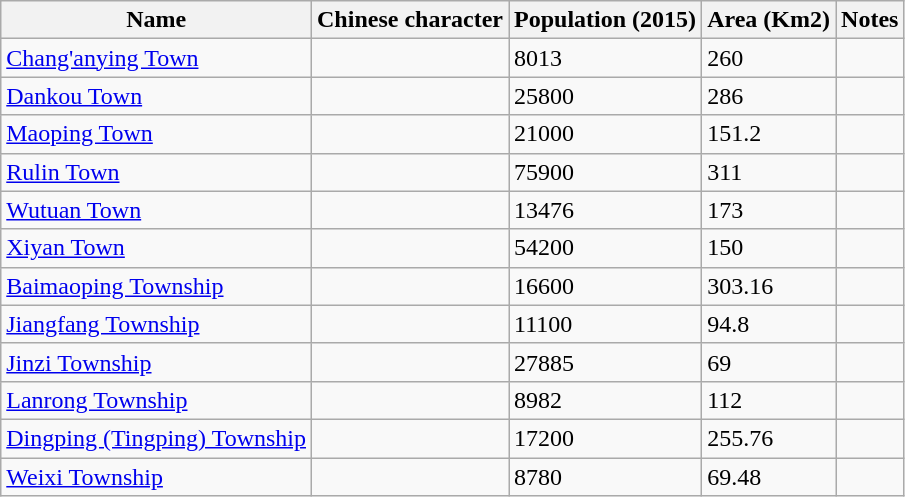<table class="wikitable">
<tr>
<th>Name</th>
<th>Chinese character</th>
<th>Population (2015)</th>
<th>Area (Km2)</th>
<th>Notes</th>
</tr>
<tr>
<td><a href='#'>Chang'anying Town</a></td>
<td></td>
<td>8013</td>
<td>260</td>
<td></td>
</tr>
<tr>
<td><a href='#'>Dankou Town</a></td>
<td></td>
<td>25800</td>
<td>286</td>
<td></td>
</tr>
<tr>
<td><a href='#'>Maoping Town</a></td>
<td></td>
<td>21000</td>
<td>151.2</td>
<td></td>
</tr>
<tr>
<td><a href='#'>Rulin Town</a></td>
<td></td>
<td>75900</td>
<td>311</td>
<td></td>
</tr>
<tr>
<td><a href='#'>Wutuan Town</a></td>
<td></td>
<td>13476</td>
<td>173</td>
<td></td>
</tr>
<tr>
<td><a href='#'>Xiyan Town</a></td>
<td></td>
<td>54200</td>
<td>150</td>
<td></td>
</tr>
<tr>
<td><a href='#'>Baimaoping Township</a></td>
<td></td>
<td>16600</td>
<td>303.16</td>
<td></td>
</tr>
<tr>
<td><a href='#'>Jiangfang Township</a></td>
<td></td>
<td>11100</td>
<td>94.8</td>
<td></td>
</tr>
<tr>
<td><a href='#'>Jinzi Township</a></td>
<td></td>
<td>27885</td>
<td>69</td>
<td></td>
</tr>
<tr>
<td><a href='#'>Lanrong Township</a></td>
<td></td>
<td>8982</td>
<td>112</td>
<td></td>
</tr>
<tr>
<td><a href='#'>Dingping (Tingping) Township</a></td>
<td></td>
<td>17200</td>
<td>255.76</td>
<td></td>
</tr>
<tr>
<td><a href='#'>Weixi Township</a></td>
<td></td>
<td>8780</td>
<td>69.48</td>
<td></td>
</tr>
</table>
